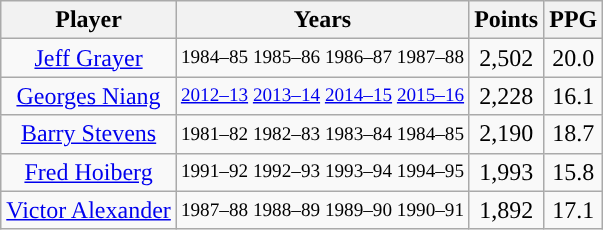<table class="wikitable" style="text-align: center">
<tr align=center>
<th>Player</th>
<th>Years</th>
<th>Points</th>
<th>PPG</th>
</tr>
<tr>
<td><a href='#'>Jeff Grayer</a></td>
<td style="font-size:80%;">1984–85 1985–86 1986–87 1987–88</td>
<td>2,502</td>
<td>20.0</td>
</tr>
<tr>
<td><a href='#'>Georges Niang</a></td>
<td style="font-size:80%;"><a href='#'>2012–13</a> <a href='#'>2013–14</a> <a href='#'>2014–15</a> <a href='#'>2015–16</a></td>
<td>2,228</td>
<td>16.1</td>
</tr>
<tr>
<td><a href='#'>Barry Stevens</a></td>
<td style="font-size:80%;">1981–82 1982–83 1983–84 1984–85</td>
<td>2,190</td>
<td>18.7</td>
</tr>
<tr>
<td><a href='#'>Fred Hoiberg</a></td>
<td style="font-size:80%;">1991–92 1992–93 1993–94 1994–95</td>
<td>1,993</td>
<td>15.8</td>
</tr>
<tr>
<td><a href='#'>Victor Alexander</a></td>
<td style="font-size:80%;">1987–88 1988–89 1989–90 1990–91</td>
<td>1,892</td>
<td>17.1</td>
</tr>
</table>
